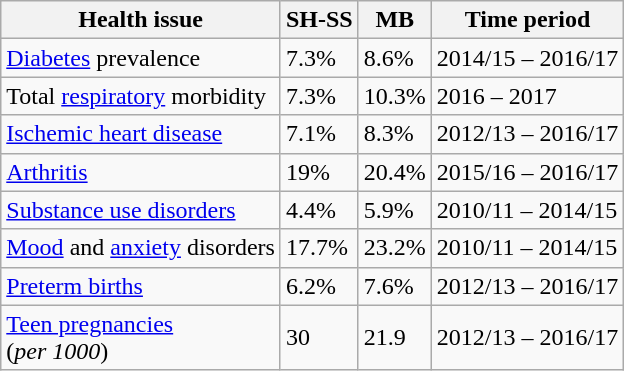<table class="wikitable">
<tr>
<th>Health issue</th>
<th>SH-SS</th>
<th>MB</th>
<th>Time period</th>
</tr>
<tr>
<td><a href='#'>Diabetes</a> prevalence</td>
<td>7.3%</td>
<td>8.6%</td>
<td>2014/15 – 2016/17</td>
</tr>
<tr>
<td>Total <a href='#'>respiratory</a> morbidity</td>
<td>7.3%</td>
<td>10.3%</td>
<td>2016 – 2017</td>
</tr>
<tr>
<td><a href='#'>Ischemic heart disease</a></td>
<td>7.1%</td>
<td>8.3%</td>
<td>2012/13 – 2016/17</td>
</tr>
<tr>
<td><a href='#'>Arthritis</a></td>
<td>19%</td>
<td>20.4%</td>
<td>2015/16 – 2016/17</td>
</tr>
<tr>
<td><a href='#'>Substance use disorders</a></td>
<td>4.4%</td>
<td>5.9%</td>
<td>2010/11 – 2014/15</td>
</tr>
<tr>
<td><a href='#'>Mood</a> and <a href='#'>anxiety</a> disorders</td>
<td>17.7%</td>
<td>23.2%</td>
<td>2010/11 – 2014/15</td>
</tr>
<tr>
<td><a href='#'>Preterm births</a></td>
<td>6.2%</td>
<td>7.6%</td>
<td>2012/13 – 2016/17</td>
</tr>
<tr>
<td><a href='#'>Teen pregnancies</a><br>(<em>per 1000</em>)</td>
<td>30</td>
<td>21.9</td>
<td>2012/13 – 2016/17</td>
</tr>
</table>
